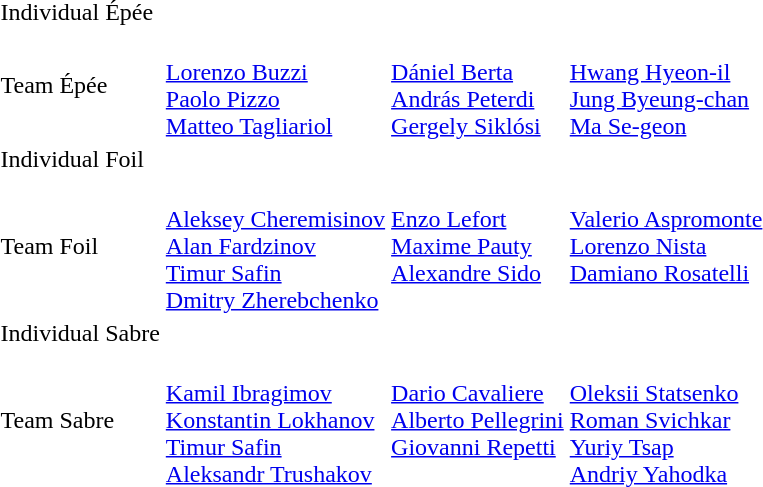<table>
<tr>
<td rowspan=2>Individual Épée<br></td>
<td rowspan=2></td>
<td rowspan=2></td>
<td></td>
</tr>
<tr>
<td></td>
</tr>
<tr>
<td>Team Épée<br></td>
<td><br><a href='#'>Lorenzo Buzzi</a><br><a href='#'>Paolo Pizzo</a><br><a href='#'>Matteo Tagliariol</a></td>
<td><br><a href='#'>Dániel Berta</a><br><a href='#'>András Peterdi</a><br><a href='#'>Gergely Siklósi</a></td>
<td><br><a href='#'>Hwang Hyeon-il</a><br><a href='#'>Jung Byeung-chan</a><br><a href='#'>Ma Se-geon</a></td>
</tr>
<tr>
<td rowspan=2>Individual Foil<br></td>
<td rowspan=2></td>
<td rowspan=2></td>
<td></td>
</tr>
<tr>
<td></td>
</tr>
<tr>
<td>Team Foil<br></td>
<td><br><a href='#'>Aleksey Cheremisinov</a><br><a href='#'>Alan Fardzinov</a><br><a href='#'>Timur Safin</a><br><a href='#'>Dmitry Zherebchenko</a></td>
<td valign=top><br><a href='#'>Enzo Lefort</a><br><a href='#'>Maxime Pauty</a><br><a href='#'>Alexandre Sido</a></td>
<td valign=top><br><a href='#'>Valerio Aspromonte</a><br><a href='#'>Lorenzo Nista</a><br><a href='#'>Damiano Rosatelli</a></td>
</tr>
<tr>
<td rowspan=2>Individual Sabre<br></td>
<td rowspan=2></td>
<td rowspan=2></td>
<td></td>
</tr>
<tr>
<td></td>
</tr>
<tr>
<td>Team Sabre<br></td>
<td><br><a href='#'>Kamil Ibragimov</a><br><a href='#'>Konstantin Lokhanov</a><br><a href='#'>Timur Safin</a><br><a href='#'>Aleksandr Trushakov</a></td>
<td valign=top><br><a href='#'>Dario Cavaliere</a><br><a href='#'>Alberto Pellegrini</a><br><a href='#'>Giovanni Repetti</a></td>
<td><br><a href='#'>Oleksii Statsenko</a><br><a href='#'>Roman Svichkar</a><br><a href='#'>Yuriy Tsap</a><br><a href='#'>Andriy Yahodka</a></td>
</tr>
</table>
